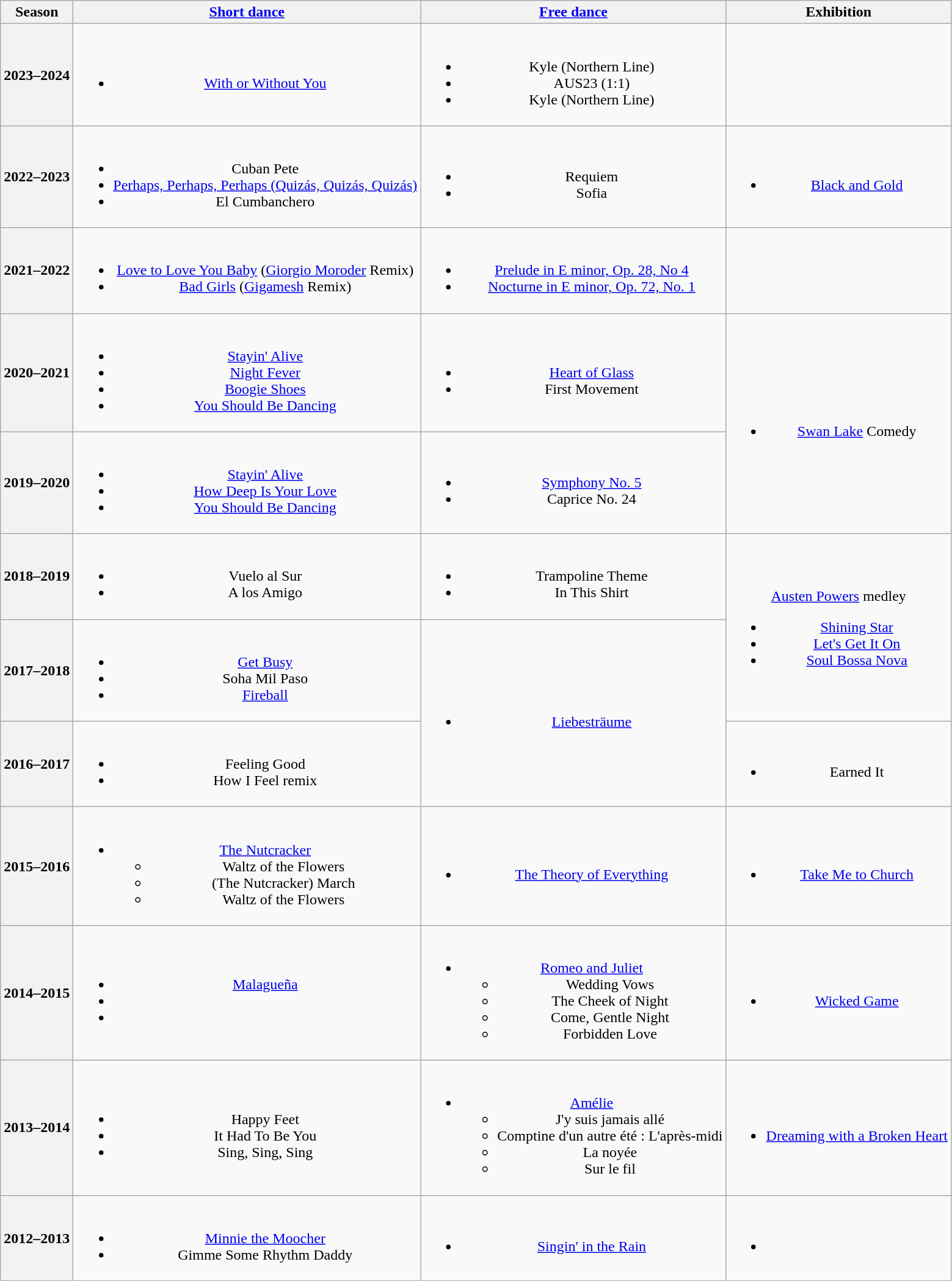<table class=wikitable style=text-align:center>
<tr>
<th>Season</th>
<th><a href='#'>Short dance</a></th>
<th><a href='#'>Free dance</a></th>
<th>Exhibition</th>
</tr>
<tr>
<th>2023–2024 <br> </th>
<td><br><ul><li><a href='#'>With or Without You</a> <br> </li></ul></td>
<td><br><ul><li>Kyle (Northern Line) <br> </li><li>AUS23 (1:1) <br> </li><li>Kyle (Northern Line) <br> </li></ul></td>
<td></td>
</tr>
<tr>
<th>2022–2023 <br> </th>
<td><br><ul><li> Cuban Pete <br> </li><li> <a href='#'>Perhaps, Perhaps, Perhaps (Quizás, Quizás, Quizás)</a> <br> </li><li>  El Cumbanchero <br> </li></ul></td>
<td><br><ul><li>Requiem <br> </li><li>Sofia <br> </li></ul></td>
<td><br><ul><li><a href='#'>Black and Gold</a> <br></li></ul></td>
</tr>
<tr>
<th>2021–2022 <br> </th>
<td><br><ul><li> <a href='#'>Love to Love You Baby</a> (<a href='#'>Giorgio Moroder</a> Remix)</li><li> <a href='#'>Bad Girls</a> (<a href='#'>Gigamesh</a> Remix) <br> </li></ul></td>
<td><br><ul><li><a href='#'>Prelude in E minor, Op. 28, No 4</a></li><li><a href='#'>Nocturne in E minor, Op. 72, No. 1</a> <br> </li></ul></td>
<td></td>
</tr>
<tr>
<th>2020–2021 <br> </th>
<td><br><ul><li> <a href='#'>Stayin' Alive</a> <br> </li><li> <a href='#'>Night Fever</a> <br> </li><li> <a href='#'>Boogie Shoes</a> <br> </li><li> <a href='#'>You Should Be Dancing</a> <br> </li></ul></td>
<td><br><ul><li><a href='#'>Heart of Glass</a> <br> </li><li>First Movement <br> </li></ul></td>
<td rowspan=2><br><ul><li><a href='#'>Swan Lake</a> Comedy</li></ul></td>
</tr>
<tr>
<th>2019–2020 <br></th>
<td><br><ul><li> <a href='#'>Stayin' Alive</a> <br> </li><li> <a href='#'>How Deep Is Your Love</a> <br> </li><li> <a href='#'>You Should Be Dancing</a> <br> </li></ul></td>
<td><br><ul><li><a href='#'>Symphony No. 5</a> <br> </li><li>Caprice No. 24 <br> </li></ul></td>
</tr>
<tr>
<th>2018–2019 <br></th>
<td><br><ul><li> Vuelo al Sur <br> </li><li> A los Amigo <br> </li></ul></td>
<td><br><ul><li>Trampoline Theme</li><li>In This Shirt <br> </li></ul></td>
<td rowspan=2><br><a href='#'>Austen Powers</a> medley<ul><li><a href='#'>Shining Star</a> <br></li><li><a href='#'>Let's Get It On</a> <br></li><li><a href='#'>Soul Bossa Nova</a> <br></li></ul></td>
</tr>
<tr>
<th>2017–2018 <br></th>
<td><br><ul><li> <a href='#'>Get Busy</a> <br> </li><li> Soha Mil Paso <br> </li><li> <a href='#'>Fireball</a> <br> </li></ul></td>
<td rowspan=2><br><ul><li><a href='#'>Liebesträume</a> <br></li></ul></td>
</tr>
<tr>
<th>2016–2017 <br></th>
<td><br><ul><li> Feeling Good <br></li><li> How I Feel remix <br></li></ul></td>
<td><br><ul><li>Earned It<br> </li></ul></td>
</tr>
<tr>
<th>2015–2016 <br> </th>
<td><br><ul><li><a href='#'>The Nutcracker</a> <br><ul><li> Waltz of the Flowers</li><li> (The Nutcracker) March</li><li> Waltz of the Flowers <br></li></ul></li></ul></td>
<td><br><ul><li><a href='#'>The Theory of Everything</a> <br></li></ul></td>
<td><br><ul><li><a href='#'>Take Me to Church</a> <br></li></ul></td>
</tr>
<tr>
<th>2014–2015 <br> </th>
<td><br><ul><li> <a href='#'>Malagueña</a> <br></li><li></li><li></li></ul></td>
<td><br><ul><li><a href='#'>Romeo and Juliet</a> <br><ul><li>Wedding Vows</li><li>The Cheek of Night</li><li>Come, Gentle Night</li><li>Forbidden Love</li></ul></li></ul></td>
<td><br><ul><li><a href='#'>Wicked Game</a></li></ul></td>
</tr>
<tr>
<th>2013–2014 <br> </th>
<td><br><ul><li>Happy Feet</li><li>It Had To Be You <br></li><li>Sing, Sing, Sing</li></ul></td>
<td><br><ul><li><a href='#'>Amélie</a> <br><ul><li>J'y suis jamais allé</li><li>Comptine d'un autre été : L'après-midi</li><li>La noyée</li><li>Sur le fil</li></ul></li></ul></td>
<td><br><ul><li><a href='#'>Dreaming with a Broken Heart</a></li></ul></td>
</tr>
<tr>
<th>2012–2013 <br> </th>
<td><br><ul><li><a href='#'>Minnie the Moocher</a> <br></li><li>Gimme Some Rhythm Daddy <br></li></ul></td>
<td><br><ul><li><a href='#'>Singin' in the Rain</a> <br></li></ul></td>
<td><br><ul><li></li></ul></td>
</tr>
</table>
